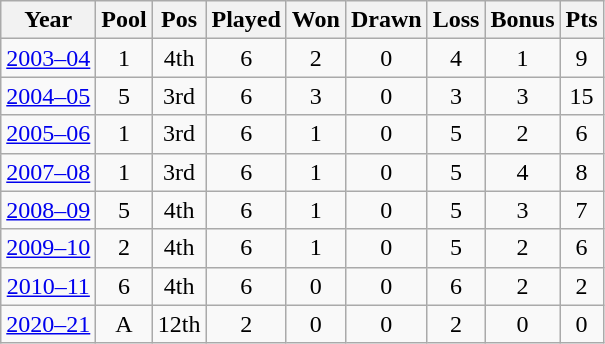<table class="wikitable" style="text-align:center">
<tr>
<th>Year</th>
<th>Pool</th>
<th>Pos</th>
<th>Played</th>
<th>Won</th>
<th>Drawn</th>
<th>Loss</th>
<th>Bonus</th>
<th>Pts</th>
</tr>
<tr>
<td><a href='#'>2003–04</a></td>
<td>1</td>
<td>4th</td>
<td>6</td>
<td>2</td>
<td>0</td>
<td>4</td>
<td>1</td>
<td>9</td>
</tr>
<tr>
<td><a href='#'>2004–05</a></td>
<td>5</td>
<td>3rd</td>
<td>6</td>
<td>3</td>
<td>0</td>
<td>3</td>
<td>3</td>
<td>15</td>
</tr>
<tr>
<td><a href='#'>2005–06</a></td>
<td>1</td>
<td>3rd</td>
<td>6</td>
<td>1</td>
<td>0</td>
<td>5</td>
<td>2</td>
<td>6</td>
</tr>
<tr>
<td><a href='#'>2007–08</a></td>
<td>1</td>
<td>3rd</td>
<td>6</td>
<td>1</td>
<td>0</td>
<td>5</td>
<td>4</td>
<td>8</td>
</tr>
<tr>
<td><a href='#'>2008–09</a></td>
<td>5</td>
<td>4th</td>
<td>6</td>
<td>1</td>
<td>0</td>
<td>5</td>
<td>3</td>
<td>7</td>
</tr>
<tr>
<td><a href='#'>2009–10</a></td>
<td>2</td>
<td>4th</td>
<td>6</td>
<td>1</td>
<td>0</td>
<td>5</td>
<td>2</td>
<td>6</td>
</tr>
<tr>
<td><a href='#'>2010–11</a></td>
<td>6</td>
<td>4th</td>
<td>6</td>
<td>0</td>
<td>0</td>
<td>6</td>
<td>2</td>
<td>2</td>
</tr>
<tr>
<td><a href='#'>2020–21</a></td>
<td>A</td>
<td>12th</td>
<td>2</td>
<td>0</td>
<td>0</td>
<td>2</td>
<td>0</td>
<td>0</td>
</tr>
</table>
